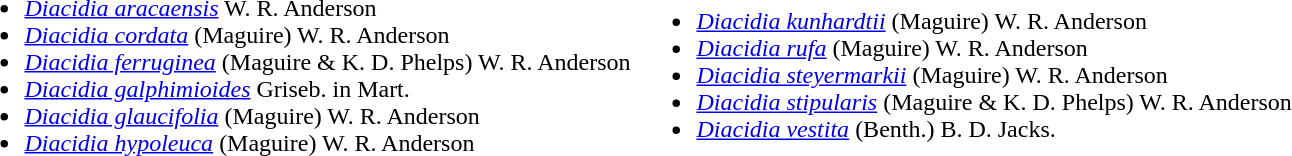<table>
<tr align=top>
<td><br><ul><li><em><a href='#'>Diacidia aracaensis</a></em> W. R. Anderson</li><li><em><a href='#'>Diacidia cordata</a></em> (Maguire) W. R. Anderson</li><li><em><a href='#'>Diacidia ferruginea</a></em> (Maguire & K. D. Phelps) W. R. Anderson</li><li><em><a href='#'>Diacidia galphimioides</a></em> Griseb. in Mart.</li><li><em><a href='#'>Diacidia glaucifolia</a></em> (Maguire) W. R. Anderson</li><li><em><a href='#'>Diacidia hypoleuca</a></em> (Maguire) W. R. Anderson</li></ul></td>
<td><br><ul><li><em><a href='#'>Diacidia kunhardtii</a></em> (Maguire) W. R. Anderson</li><li><em><a href='#'>Diacidia rufa</a></em> (Maguire) W. R. Anderson</li><li><em><a href='#'>Diacidia steyermarkii</a></em> (Maguire) W. R. Anderson</li><li><em><a href='#'>Diacidia stipularis</a></em> (Maguire & K. D. Phelps) W. R. Anderson</li><li><em><a href='#'>Diacidia vestita</a></em> (Benth.) B. D. Jacks.</li></ul></td>
</tr>
</table>
